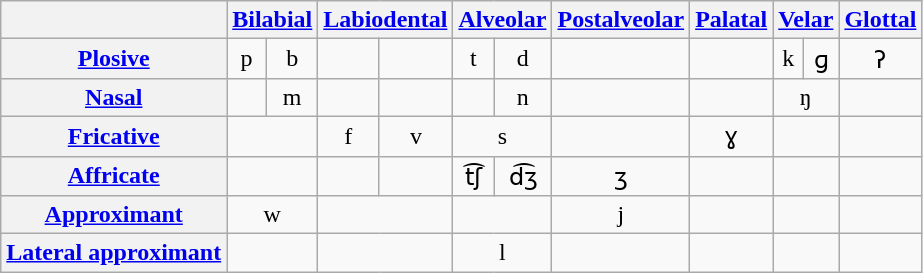<table class="wikitable IPA" style=text-align:center>
<tr>
<th></th>
<th colspan="2"><a href='#'>Bilabial</a></th>
<th colspan="2"><a href='#'>Labiodental</a></th>
<th colspan="2"><a href='#'>Alveolar</a></th>
<th><a href='#'>Postalveolar</a></th>
<th><a href='#'>Palatal</a></th>
<th colspan="2"><a href='#'>Velar</a></th>
<th><a href='#'>Glottal</a></th>
</tr>
<tr>
<th><a href='#'>Plosive</a></th>
<td>p</td>
<td>b</td>
<td></td>
<td></td>
<td>t</td>
<td>d</td>
<td></td>
<td></td>
<td>k</td>
<td>ɡ</td>
<td>ʔ</td>
</tr>
<tr>
<th><a href='#'>Nasal</a></th>
<td></td>
<td>m</td>
<td></td>
<td></td>
<td></td>
<td>n</td>
<td></td>
<td></td>
<td colspan="2">ŋ</td>
<td></td>
</tr>
<tr>
<th><a href='#'>Fricative</a></th>
<td colspan="2"></td>
<td>f</td>
<td>v</td>
<td colspan="2">s</td>
<td></td>
<td>ɣ</td>
<td colspan="2"></td>
<td></td>
</tr>
<tr>
<th><a href='#'>Affricate</a></th>
<td colspan="2"></td>
<td></td>
<td></td>
<td>t͡ʃ</td>
<td>d͡ʒ</td>
<td>ʒ</td>
<td></td>
<td colspan="2"></td>
<td></td>
</tr>
<tr>
<th><a href='#'>Approximant</a></th>
<td colspan="2">w</td>
<td colspan="2"></td>
<td colspan="2"></td>
<td>j</td>
<td></td>
<td colspan="2"></td>
<td></td>
</tr>
<tr>
<th><a href='#'>Lateral approximant</a></th>
<td colspan="2"></td>
<td colspan="2"></td>
<td colspan="2">l</td>
<td></td>
<td></td>
<td colspan="2"></td>
<td></td>
</tr>
</table>
